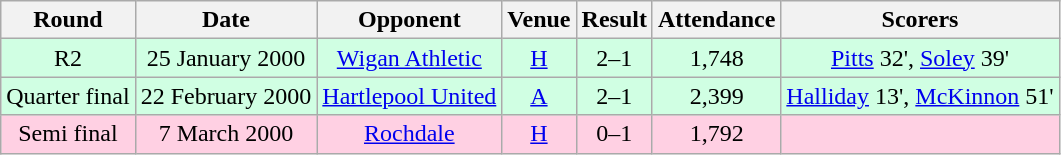<table class= "wikitable " style="font-size:100%; text-align:center">
<tr>
<th>Round</th>
<th>Date</th>
<th>Opponent</th>
<th>Venue</th>
<th>Result</th>
<th>Attendance</th>
<th>Scorers</th>
</tr>
<tr style="background: #d0ffe3;">
<td>R2</td>
<td>25 January 2000</td>
<td><a href='#'>Wigan Athletic</a></td>
<td><a href='#'>H</a></td>
<td>2–1</td>
<td>1,748</td>
<td><a href='#'>Pitts</a> 32', <a href='#'>Soley</a> 39'</td>
</tr>
<tr style="background: #d0ffe3;">
<td>Quarter final</td>
<td>22 February 2000</td>
<td><a href='#'>Hartlepool United</a></td>
<td><a href='#'>A</a></td>
<td>2–1</td>
<td>2,399</td>
<td><a href='#'>Halliday</a> 13', <a href='#'>McKinnon</a> 51'</td>
</tr>
<tr style="background: #ffd0e3;">
<td>Semi final</td>
<td>7 March 2000</td>
<td><a href='#'>Rochdale</a></td>
<td><a href='#'>H</a></td>
<td>0–1</td>
<td>1,792</td>
<td></td>
</tr>
</table>
